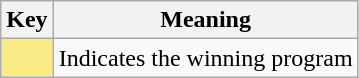<table class="wikitable">
<tr>
<th scope="col" width=%>Key</th>
<th scope="col" width=%>Meaning</th>
</tr>
<tr>
<td style="background:#FAEB86"></td>
<td>Indicates the winning program</td>
</tr>
</table>
